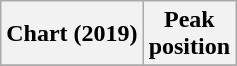<table class="wikitable plainrowheaders">
<tr>
<th>Chart (2019)</th>
<th>Peak<br>position</th>
</tr>
<tr>
</tr>
</table>
